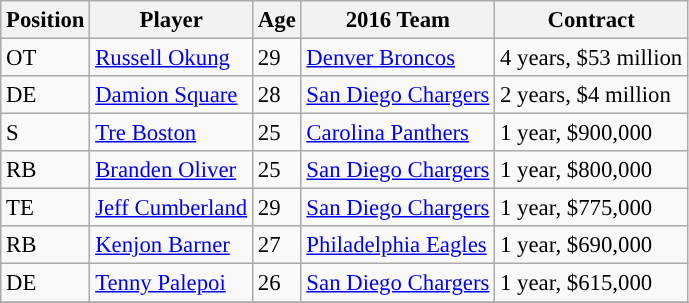<table class="wikitable" style="font-size: 95%; text-align: left">
<tr>
<th>Position</th>
<th>Player</th>
<th>Age</th>
<th>2016 Team</th>
<th>Contract</th>
</tr>
<tr>
<td>OT</td>
<td><a href='#'>Russell Okung</a></td>
<td>29</td>
<td><a href='#'>Denver Broncos</a></td>
<td>4 years, $53 million</td>
</tr>
<tr>
<td>DE</td>
<td><a href='#'>Damion Square</a></td>
<td>28</td>
<td><a href='#'>San Diego Chargers</a></td>
<td>2 years, $4 million</td>
</tr>
<tr>
<td>S</td>
<td><a href='#'>Tre Boston</a></td>
<td>25</td>
<td><a href='#'>Carolina Panthers</a></td>
<td>1 year, $900,000</td>
</tr>
<tr>
<td>RB</td>
<td><a href='#'>Branden Oliver</a></td>
<td>25</td>
<td><a href='#'>San Diego Chargers</a></td>
<td>1 year, $800,000</td>
</tr>
<tr>
<td>TE</td>
<td><a href='#'>Jeff Cumberland</a></td>
<td>29</td>
<td><a href='#'>San Diego Chargers</a></td>
<td>1 year, $775,000</td>
</tr>
<tr>
<td>RB</td>
<td><a href='#'>Kenjon Barner</a></td>
<td>27</td>
<td><a href='#'>Philadelphia Eagles</a></td>
<td>1 year, $690,000</td>
</tr>
<tr>
<td>DE</td>
<td><a href='#'>Tenny Palepoi</a></td>
<td>26</td>
<td><a href='#'>San Diego Chargers</a></td>
<td>1 year, $615,000</td>
</tr>
<tr>
</tr>
</table>
